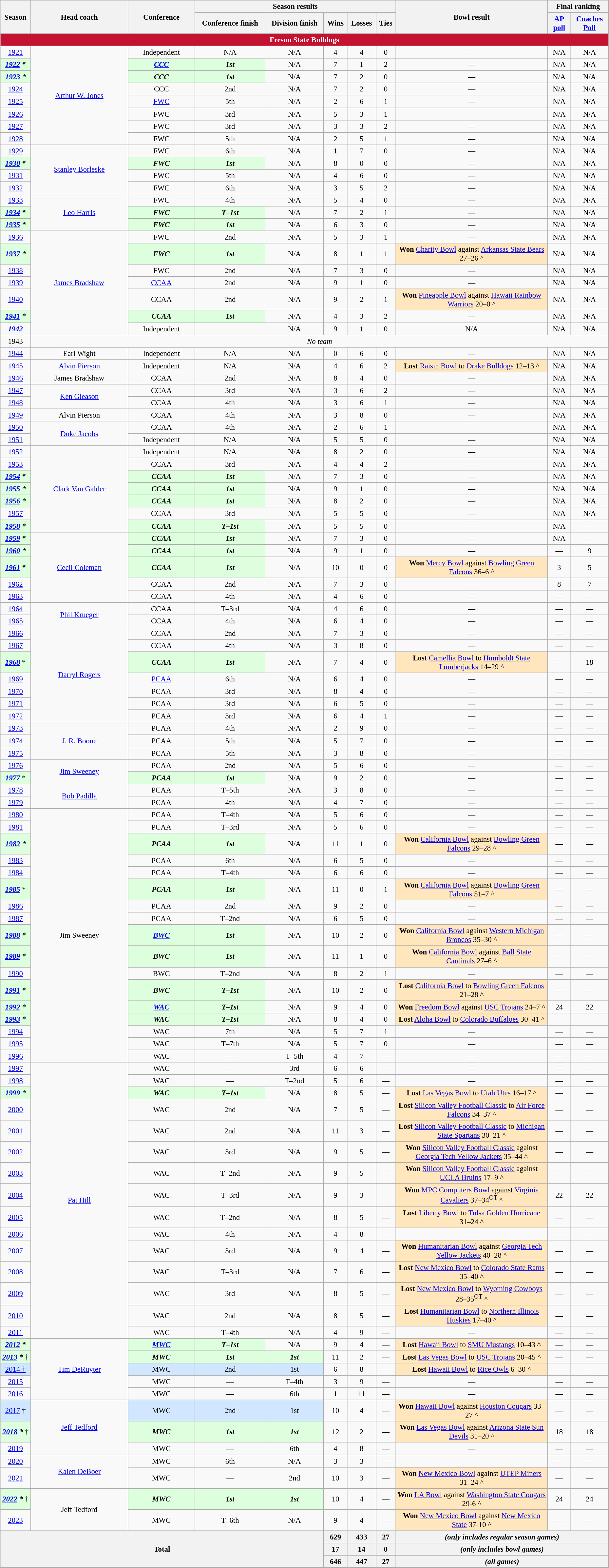<table class="wikitable" style="font-size: 95%; width:98%; text-align:center;">
<tr>
<th rowspan="2" style="width:5%;">Season</th>
<th rowspan="2" style="width:16%;">Head coach</th>
<th rowspan="2" style="width:11%;">Conference</th>
<th colspan="5">Season results</th>
<th rowspan="2" style="width:25%;">Bowl result</th>
<th colspan="2" style="width:10%;">Final ranking</th>
</tr>
<tr>
<th>Conference finish</th>
<th>Division finish</th>
<th>Wins</th>
<th>Losses</th>
<th>Ties</th>
<th><a href='#'>AP poll</a></th>
<th><a href='#'>Coaches Poll</a></th>
</tr>
<tr>
<td Colspan="11" style="background:#C41230;color:White"><strong>Fresno State Bulldogs</strong></td>
</tr>
<tr>
<td><a href='#'>1921</a></td>
<td rowspan="8"><a href='#'>Arthur W. Jones</a></td>
<td>Independent</td>
<td>N/A</td>
<td>N/A</td>
<td>4</td>
<td>4</td>
<td>0</td>
<td>—</td>
<td>N/A</td>
<td>N/A</td>
</tr>
<tr>
<td style="background: #ddffdd;"><strong><em><a href='#'>1922</a> *</em></strong></td>
<td style="background: #ddffdd;"><strong><em><a href='#'>CCC</a></em></strong></td>
<td style="background: #ddffdd;"><strong><em>1st</em></strong></td>
<td>N/A</td>
<td>7</td>
<td>1</td>
<td>2</td>
<td>—</td>
<td>N/A</td>
<td>N/A</td>
</tr>
<tr>
<td style="background: #ddffdd;"><strong><em><a href='#'>1923</a> *</em></strong></td>
<td style="background: #ddffdd;"><strong><em>CCC</em></strong></td>
<td style="background: #ddffdd;"><strong><em>1st</em></strong></td>
<td>N/A</td>
<td>7</td>
<td>2</td>
<td>0</td>
<td>—</td>
<td>N/A</td>
<td>N/A</td>
</tr>
<tr>
<td><a href='#'>1924</a></td>
<td>CCC</td>
<td>2nd</td>
<td>N/A</td>
<td>7</td>
<td>2</td>
<td>0</td>
<td>—</td>
<td>N/A</td>
<td>N/A</td>
</tr>
<tr>
<td><a href='#'>1925</a></td>
<td><a href='#'>FWC</a></td>
<td>5th</td>
<td>N/A</td>
<td>2</td>
<td>6</td>
<td>1</td>
<td>—</td>
<td>N/A</td>
<td>N/A</td>
</tr>
<tr>
<td><a href='#'>1926</a></td>
<td>FWC</td>
<td>3rd</td>
<td>N/A</td>
<td>5</td>
<td>3</td>
<td>1</td>
<td>—</td>
<td>N/A</td>
<td>N/A</td>
</tr>
<tr>
<td><a href='#'>1927</a></td>
<td>FWC</td>
<td>3rd</td>
<td>N/A</td>
<td>3</td>
<td>3</td>
<td>2</td>
<td>—</td>
<td>N/A</td>
<td>N/A</td>
</tr>
<tr>
<td><a href='#'>1928</a></td>
<td>FWC</td>
<td>5th</td>
<td>N/A</td>
<td>2</td>
<td>5</td>
<td>1</td>
<td>—</td>
<td>N/A</td>
<td>N/A</td>
</tr>
<tr>
<td><a href='#'>1929</a></td>
<td rowspan="4"><a href='#'>Stanley Borleske</a></td>
<td>FWC</td>
<td>6th</td>
<td>N/A</td>
<td>1</td>
<td>7</td>
<td>0</td>
<td>—</td>
<td>N/A</td>
<td>N/A</td>
</tr>
<tr>
<td style="background: #ddffdd;"><strong><em><a href='#'>1930</a> *</em></strong></td>
<td style="background: #ddffdd;"><strong><em>FWC</em></strong></td>
<td style="background: #ddffdd;"><strong><em>1st</em></strong></td>
<td>N/A</td>
<td>8</td>
<td>0</td>
<td>0</td>
<td>—</td>
<td>N/A</td>
<td>N/A</td>
</tr>
<tr>
<td><a href='#'>1931</a></td>
<td>FWC</td>
<td>5th</td>
<td>N/A</td>
<td>4</td>
<td>6</td>
<td>0</td>
<td>—</td>
<td>N/A</td>
<td>N/A</td>
</tr>
<tr>
<td><a href='#'>1932</a></td>
<td>FWC</td>
<td>6th</td>
<td>N/A</td>
<td>3</td>
<td>5</td>
<td>2</td>
<td>—</td>
<td>N/A</td>
<td>N/A</td>
</tr>
<tr>
<td><a href='#'>1933</a></td>
<td rowspan="3"><a href='#'>Leo Harris</a></td>
<td>FWC</td>
<td>4th</td>
<td>N/A</td>
<td>5</td>
<td>4</td>
<td>0</td>
<td>—</td>
<td>N/A</td>
<td>N/A</td>
</tr>
<tr>
<td style="background: #ddffdd;"><strong><em><a href='#'>1934</a> *</em></strong></td>
<td style="background: #ddffdd;"><strong><em>FWC</em></strong></td>
<td style="background: #ddffdd;"><strong><em>T–1st</em></strong></td>
<td>N/A</td>
<td>7</td>
<td>2</td>
<td>1</td>
<td>—</td>
<td>N/A</td>
<td>N/A</td>
</tr>
<tr>
<td style="background: #ddffdd;"><strong><em><a href='#'>1935</a> *</em></strong></td>
<td style="background: #ddffdd;"><strong><em>FWC</em></strong></td>
<td style="background: #ddffdd;"><strong><em>1st</em></strong></td>
<td>N/A</td>
<td>6</td>
<td>3</td>
<td>0</td>
<td>—</td>
<td>N/A</td>
<td>N/A</td>
</tr>
<tr>
<td><a href='#'>1936</a></td>
<td rowspan="7"><a href='#'>James Bradshaw</a></td>
<td>FWC</td>
<td>2nd</td>
<td>N/A</td>
<td>5</td>
<td>3</td>
<td>1</td>
<td>—</td>
<td>N/A</td>
<td>N/A</td>
</tr>
<tr>
<td style="background: #ddffdd;"><strong><em><a href='#'>1937</a> *</em></strong></td>
<td style="background: #ddffdd;"><strong><em>FWC</em></strong></td>
<td style="background: #ddffdd;"><strong><em>1st</em></strong></td>
<td>N/A</td>
<td>8</td>
<td>1</td>
<td>1</td>
<td style="background:#ffe6bd;"><strong>Won</strong> <a href='#'>Charity Bowl</a> against <a href='#'>Arkansas State Bears</a> 27–26 ^</td>
<td>N/A</td>
<td>N/A</td>
</tr>
<tr>
<td><a href='#'>1938</a></td>
<td>FWC</td>
<td>2nd</td>
<td>N/A</td>
<td>7</td>
<td>3</td>
<td>0</td>
<td>—</td>
<td>N/A</td>
<td>N/A</td>
</tr>
<tr>
<td><a href='#'>1939</a></td>
<td><a href='#'>CCAA</a></td>
<td>2nd</td>
<td>N/A</td>
<td>9</td>
<td>1</td>
<td>0</td>
<td>—</td>
<td>N/A</td>
<td>N/A</td>
</tr>
<tr>
<td><a href='#'>1940</a></td>
<td>CCAA</td>
<td>2nd</td>
<td>N/A</td>
<td>9</td>
<td>2</td>
<td>1</td>
<td style="background:#ffe6bd;"><strong>Won</strong> <a href='#'>Pineapple Bowl</a> against <a href='#'>Hawaii Rainbow Warriors</a> 20–0 ^</td>
<td>N/A</td>
<td>N/A</td>
</tr>
<tr>
<td style="background: #ddffdd;"><strong><em><a href='#'>1941</a> *</em></strong></td>
<td style="background: #ddffdd;"><strong><em>CCAA</em></strong></td>
<td style="background: #ddffdd;"><strong><em>1st</em></strong></td>
<td>N/A</td>
<td>4</td>
<td>3</td>
<td>2</td>
<td>—</td>
<td>N/A</td>
<td>N/A</td>
</tr>
<tr>
<td><strong><em><a href='#'>1942</a></em></strong></td>
<td>Independent</td>
<td></td>
<td>N/A</td>
<td>9</td>
<td>1</td>
<td>0</td>
<td>N/A</td>
<td>N/A</td>
<td>N/A</td>
</tr>
<tr>
<td>1943</td>
<td colspan="10"><em>No team</em></td>
</tr>
<tr>
<td><a href='#'>1944</a></td>
<td>Earl Wight</td>
<td>Independent</td>
<td>N/A</td>
<td>N/A</td>
<td>0</td>
<td>6</td>
<td>0</td>
<td>—</td>
<td>N/A</td>
<td>N/A</td>
</tr>
<tr>
<td><a href='#'>1945</a></td>
<td><a href='#'>Alvin Pierson</a></td>
<td>Independent</td>
<td>N/A</td>
<td>N/A</td>
<td>4</td>
<td>6</td>
<td>2</td>
<td style="background:#ffe6bd;"><strong>Lost</strong> <a href='#'>Raisin Bowl</a> to <a href='#'>Drake Bulldogs</a> 12–13 ^</td>
<td>N/A</td>
<td>N/A</td>
</tr>
<tr>
<td><a href='#'>1946</a></td>
<td>James Bradshaw</td>
<td>CCAA</td>
<td>2nd</td>
<td>N/A</td>
<td>8</td>
<td>4</td>
<td>0</td>
<td>—</td>
<td>N/A</td>
<td>N/A</td>
</tr>
<tr>
<td><a href='#'>1947</a></td>
<td rowspan="2"><a href='#'>Ken Gleason</a></td>
<td>CCAA</td>
<td>3rd</td>
<td>N/A</td>
<td>3</td>
<td>6</td>
<td>2</td>
<td>—</td>
<td>N/A</td>
<td>N/A</td>
</tr>
<tr>
<td><a href='#'>1948</a></td>
<td>CCAA</td>
<td>4th</td>
<td>N/A</td>
<td>3</td>
<td>6</td>
<td>1</td>
<td>—</td>
<td>N/A</td>
<td>N/A</td>
</tr>
<tr>
<td><a href='#'>1949</a></td>
<td>Alvin Pierson</td>
<td>CCAA</td>
<td>4th</td>
<td>N/A</td>
<td>3</td>
<td>8</td>
<td>0</td>
<td>—</td>
<td>N/A</td>
<td>N/A</td>
</tr>
<tr>
<td><a href='#'>1950</a></td>
<td rowspan="2"><a href='#'>Duke Jacobs</a></td>
<td>CCAA</td>
<td>4th</td>
<td>N/A</td>
<td>2</td>
<td>6</td>
<td>1</td>
<td>—</td>
<td>N/A</td>
<td>N/A</td>
</tr>
<tr>
<td><a href='#'>1951</a></td>
<td>Independent</td>
<td>N/A</td>
<td>N/A</td>
<td>5</td>
<td>5</td>
<td>0</td>
<td>—</td>
<td>N/A</td>
<td>N/A</td>
</tr>
<tr>
<td><a href='#'>1952</a></td>
<td rowspan="7"><a href='#'>Clark Van Galder</a></td>
<td>Independent</td>
<td>N/A</td>
<td>N/A</td>
<td>8</td>
<td>2</td>
<td>0</td>
<td>—</td>
<td>N/A</td>
<td>N/A</td>
</tr>
<tr>
<td><a href='#'>1953</a></td>
<td>CCAA</td>
<td>3rd</td>
<td>N/A</td>
<td>4</td>
<td>4</td>
<td>2</td>
<td>—</td>
<td>N/A</td>
<td>N/A</td>
</tr>
<tr>
<td style="background: #ddffdd;"><strong><em><a href='#'>1954</a> *</em></strong></td>
<td style="background: #ddffdd;"><strong><em>CCAA</em></strong></td>
<td style="background: #ddffdd;"><strong><em>1st</em></strong></td>
<td>N/A</td>
<td>7</td>
<td>3</td>
<td>0</td>
<td>—</td>
<td>N/A</td>
<td>N/A</td>
</tr>
<tr>
<td style="background: #ddffdd;"><strong><em><a href='#'>1955</a> *</em></strong></td>
<td style="background: #ddffdd;"><strong><em>CCAA</em></strong></td>
<td style="background: #ddffdd;"><strong><em>1st</em></strong></td>
<td>N/A</td>
<td>9</td>
<td>1</td>
<td>0</td>
<td>—</td>
<td>N/A</td>
<td>N/A</td>
</tr>
<tr>
<td style="background: #ddffdd;"><strong><em><a href='#'>1956</a> *</em></strong></td>
<td style="background: #ddffdd;"><strong><em>CCAA</em></strong></td>
<td style="background: #ddffdd;"><strong><em>1st</em></strong></td>
<td>N/A</td>
<td>8</td>
<td>2</td>
<td>0</td>
<td>—</td>
<td>N/A</td>
<td>N/A</td>
</tr>
<tr>
<td><a href='#'>1957</a></td>
<td>CCAA</td>
<td>3rd</td>
<td>N/A</td>
<td>5</td>
<td>5</td>
<td>0</td>
<td>—</td>
<td>N/A</td>
<td>N/A</td>
</tr>
<tr>
<td style="background: #ddffdd;"><strong><em><a href='#'>1958</a> *</em></strong></td>
<td style="background: #ddffdd;"><strong><em>CCAA</em></strong></td>
<td style="background: #ddffdd;"><strong><em>T–1st</em></strong></td>
<td>N/A</td>
<td>5</td>
<td>5</td>
<td>0</td>
<td>—</td>
<td>N/A</td>
<td>—</td>
</tr>
<tr>
<td style="background: #ddffdd;"><strong><em><a href='#'>1959</a> *</em></strong></td>
<td rowspan="5"><a href='#'>Cecil Coleman</a></td>
<td style="background: #ddffdd;"><strong><em>CCAA</em></strong></td>
<td style="background: #ddffdd;"><strong><em>1st</em></strong></td>
<td>N/A</td>
<td>7</td>
<td>3</td>
<td>0</td>
<td>—</td>
<td>N/A</td>
<td>—</td>
</tr>
<tr>
<td style="background: #ddffdd;"><strong><em><a href='#'>1960</a> *</em></strong></td>
<td style="background: #ddffdd;"><strong><em>CCAA</em></strong></td>
<td style="background: #ddffdd;"><strong><em>1st</em></strong></td>
<td>N/A</td>
<td>9</td>
<td>1</td>
<td>0</td>
<td>—</td>
<td>—</td>
<td>9</td>
</tr>
<tr>
<td style="background: #ddffdd;"><strong><em><a href='#'>1961</a> *</em></strong></td>
<td style="background: #ddffdd;"><strong><em>CCAA</em></strong></td>
<td style="background: #ddffdd;"><strong><em>1st</em></strong></td>
<td>N/A</td>
<td>10</td>
<td>0</td>
<td>0</td>
<td style="background:#ffe6bd;"><strong>Won</strong> <a href='#'>Mercy Bowl</a> against <a href='#'>Bowling Green Falcons</a> 36–6 ^</td>
<td>3</td>
<td>5</td>
</tr>
<tr>
<td><a href='#'>1962</a></td>
<td>CCAA</td>
<td>2nd</td>
<td>N/A</td>
<td>7</td>
<td>3</td>
<td>0</td>
<td>—</td>
<td>8</td>
<td>7</td>
</tr>
<tr>
<td><a href='#'>1963</a></td>
<td>CCAA</td>
<td>4th</td>
<td>N/A</td>
<td>4</td>
<td>6</td>
<td>0</td>
<td>—</td>
<td>—</td>
<td>—</td>
</tr>
<tr>
<td><a href='#'>1964</a></td>
<td rowspan="2"><a href='#'>Phil Krueger</a></td>
<td>CCAA</td>
<td>T–3rd</td>
<td>N/A</td>
<td>4</td>
<td>6</td>
<td>0</td>
<td>—</td>
<td>—</td>
<td>—</td>
</tr>
<tr>
<td><a href='#'>1965</a></td>
<td>CCAA</td>
<td>4th</td>
<td>N/A</td>
<td>6</td>
<td>4</td>
<td>0</td>
<td>—</td>
<td>—</td>
<td>—</td>
</tr>
<tr>
<td><a href='#'>1966</a></td>
<td rowspan="7"><a href='#'>Darryl Rogers</a></td>
<td>CCAA</td>
<td>2nd</td>
<td>N/A</td>
<td>7</td>
<td>3</td>
<td>0</td>
<td>—</td>
<td>—</td>
<td>—</td>
</tr>
<tr>
<td><a href='#'>1967</a></td>
<td>CCAA</td>
<td>4th</td>
<td>N/A</td>
<td>3</td>
<td>8</td>
<td>0</td>
<td>—</td>
<td>—</td>
<td>—</td>
</tr>
<tr>
<td style="background: #ddffdd;"><strong><em><a href='#'>1968</a></em></strong> *</td>
<td style="background: #ddffdd;"><strong><em>CCAA</em></strong></td>
<td style="background: #ddffdd;"><strong><em>1st</em></strong></td>
<td>N/A</td>
<td>7</td>
<td>4</td>
<td>0</td>
<td style="background:#ffe6bd;"><strong>Lost</strong> <a href='#'>Camellia Bowl</a> to <a href='#'>Humboldt State Lumberjacks</a> 14–29 ^</td>
<td>—</td>
<td>18</td>
</tr>
<tr>
<td><a href='#'>1969</a></td>
<td><a href='#'>PCAA</a></td>
<td>6th</td>
<td>N/A</td>
<td>6</td>
<td>4</td>
<td>0</td>
<td>—</td>
<td>—</td>
<td>—</td>
</tr>
<tr>
<td><a href='#'>1970</a></td>
<td>PCAA</td>
<td>3rd</td>
<td>N/A</td>
<td>8</td>
<td>4</td>
<td>0</td>
<td>—</td>
<td>—</td>
<td>—</td>
</tr>
<tr>
<td><a href='#'>1971</a></td>
<td>PCAA</td>
<td>3rd</td>
<td>N/A</td>
<td>6</td>
<td>5</td>
<td>0</td>
<td>—</td>
<td>—</td>
<td>—</td>
</tr>
<tr>
<td><a href='#'>1972</a></td>
<td>PCAA</td>
<td>3rd</td>
<td>N/A</td>
<td>6</td>
<td>4</td>
<td>1</td>
<td>—</td>
<td>—</td>
<td>—</td>
</tr>
<tr>
<td><a href='#'>1973</a></td>
<td rowspan="3"><a href='#'>J. R. Boone</a></td>
<td>PCAA</td>
<td>4th</td>
<td>N/A</td>
<td>2</td>
<td>9</td>
<td>0</td>
<td>—</td>
<td>—</td>
<td>—</td>
</tr>
<tr>
<td><a href='#'>1974</a></td>
<td>PCAA</td>
<td>5th</td>
<td>N/A</td>
<td>5</td>
<td>7</td>
<td>0</td>
<td>—</td>
<td>—</td>
<td>—</td>
</tr>
<tr>
<td><a href='#'>1975</a></td>
<td>PCAA</td>
<td>5th</td>
<td>N/A</td>
<td>3</td>
<td>8</td>
<td>0</td>
<td>—</td>
<td>—</td>
<td>—</td>
</tr>
<tr>
<td><a href='#'>1976</a></td>
<td rowspan="2"><a href='#'>Jim Sweeney</a></td>
<td>PCAA</td>
<td>2nd</td>
<td>N/A</td>
<td>5</td>
<td>6</td>
<td>0</td>
<td>—</td>
<td>—</td>
<td>—</td>
</tr>
<tr>
<td style="background: #ddffdd;"><strong><em><a href='#'>1977</a></em></strong> *</td>
<td style="background: #ddffdd;"><strong><em>PCAA</em></strong></td>
<td style="background: #ddffdd;"><strong><em>1st</em></strong></td>
<td>N/A</td>
<td>9</td>
<td>2</td>
<td>0</td>
<td>—</td>
<td>—</td>
<td>—</td>
</tr>
<tr>
<td><a href='#'>1978</a></td>
<td rowspan="2"><a href='#'>Bob Padilla</a></td>
<td>PCAA</td>
<td>T–5th</td>
<td>N/A</td>
<td>3</td>
<td>8</td>
<td>0</td>
<td>—</td>
<td>—</td>
<td>—</td>
</tr>
<tr>
<td><a href='#'>1979</a></td>
<td>PCAA</td>
<td>4th</td>
<td>N/A</td>
<td>4</td>
<td>7</td>
<td>0</td>
<td>—</td>
<td>—</td>
<td>—</td>
</tr>
<tr>
<td><a href='#'>1980</a></td>
<td rowspan="17">Jim Sweeney</td>
<td>PCAA</td>
<td>T–4th</td>
<td>N/A</td>
<td>5</td>
<td>6</td>
<td>0</td>
<td>—</td>
<td>—</td>
<td>—</td>
</tr>
<tr>
<td><a href='#'>1981</a></td>
<td>PCAA</td>
<td>T–3rd</td>
<td>N/A</td>
<td>5</td>
<td>6</td>
<td>0</td>
<td>—</td>
<td>—</td>
<td>—</td>
</tr>
<tr>
<td style="background: #ddffdd;"><strong><em><a href='#'>1982</a> *</em></strong></td>
<td style="background: #ddffdd;"><strong><em>PCAA</em></strong></td>
<td style="background: #ddffdd;"><strong><em>1st</em></strong></td>
<td>N/A</td>
<td>11</td>
<td>1</td>
<td>0</td>
<td style="background:#ffe6bd;"><strong>Won</strong> <a href='#'>California Bowl</a> against <a href='#'>Bowling Green Falcons</a> 29–28 ^</td>
<td>—</td>
<td>—</td>
</tr>
<tr>
<td><a href='#'>1983</a></td>
<td>PCAA</td>
<td>6th</td>
<td>N/A</td>
<td>6</td>
<td>5</td>
<td>0</td>
<td>—</td>
<td>—</td>
<td>—</td>
</tr>
<tr>
<td><a href='#'>1984</a></td>
<td>PCAA</td>
<td>T–4th</td>
<td>N/A</td>
<td>6</td>
<td>6</td>
<td>0</td>
<td>—</td>
<td>—</td>
<td>—</td>
</tr>
<tr>
<td style="background: #ddffdd;"><strong><em><a href='#'>1985</a></em></strong> *</td>
<td style="background: #ddffdd;"><strong><em>PCAA</em></strong></td>
<td style="background: #ddffdd;"><strong><em>1st</em></strong></td>
<td>N/A</td>
<td>11</td>
<td>0</td>
<td>1</td>
<td style="background:#ffe6bd;"><strong>Won</strong> <a href='#'>California Bowl</a> against <a href='#'>Bowling Green Falcons</a> 51–7 ^</td>
<td>—</td>
<td>—</td>
</tr>
<tr>
<td><a href='#'>1986</a></td>
<td>PCAA</td>
<td>2nd</td>
<td>N/A</td>
<td>9</td>
<td>2</td>
<td>0</td>
<td>—</td>
<td>—</td>
<td>—</td>
</tr>
<tr>
<td><a href='#'>1987</a></td>
<td>PCAA</td>
<td>T–2nd</td>
<td>N/A</td>
<td>6</td>
<td>5</td>
<td>0</td>
<td>—</td>
<td>—</td>
<td>—</td>
</tr>
<tr>
<td style="background: #ddffdd;"><strong><em><a href='#'>1988</a> *</em></strong></td>
<td style="background: #ddffdd;"><a href='#'><strong><em>BWC</em></strong></a></td>
<td style="background: #ddffdd;"><strong><em>1st</em></strong></td>
<td>N/A</td>
<td>10</td>
<td>2</td>
<td>0</td>
<td style="background:#ffe6bd;"><strong>Won</strong> <a href='#'>California Bowl</a> against <a href='#'>Western Michigan Broncos</a> 35–30 ^</td>
<td>—</td>
<td>—</td>
</tr>
<tr>
<td style="background: #ddffdd;"><strong><em><a href='#'>1989</a> *</em></strong></td>
<td style="background: #ddffdd;"><strong><em>BWC</em></strong></td>
<td style="background: #ddffdd;"><strong><em>1st</em></strong></td>
<td>N/A</td>
<td>11</td>
<td>1</td>
<td>0</td>
<td style="background:#ffe6bd;"><strong>Won</strong> <a href='#'>California Bowl</a> against <a href='#'>Ball State Cardinals</a> 27–6 ^</td>
<td>—</td>
<td>—</td>
</tr>
<tr>
<td><a href='#'>1990</a></td>
<td>BWC</td>
<td>T–2nd</td>
<td>N/A</td>
<td>8</td>
<td>2</td>
<td>1</td>
<td>—</td>
<td>—</td>
<td>—</td>
</tr>
<tr>
<td style="background: #ddffdd;"><strong><em><a href='#'>1991</a> *</em></strong></td>
<td style="background: #ddffdd;"><strong><em>BWC</em></strong></td>
<td style="background: #ddffdd;"><strong><em>T–1st</em></strong></td>
<td>N/A</td>
<td>10</td>
<td>2</td>
<td>0</td>
<td style="background:#ffe6bd;"><strong>Lost</strong> <a href='#'>California Bowl</a> to <a href='#'>Bowling Green Falcons</a> 21–28 ^</td>
<td>—</td>
<td>—</td>
</tr>
<tr>
<td style="background: #ddffdd;"><strong><em><a href='#'>1992</a> *</em></strong></td>
<td style="background: #ddffdd;"><strong><em><a href='#'>WAC</a></em></strong></td>
<td style="background: #ddffdd;"><strong><em>T–1st</em></strong></td>
<td>N/A</td>
<td>9</td>
<td>4</td>
<td>0</td>
<td style="background:#ffe6bd;"><strong>Won</strong> <a href='#'>Freedom Bowl</a> against <a href='#'>USC Trojans</a> 24–7 ^</td>
<td>24</td>
<td>22</td>
</tr>
<tr>
<td style="background: #ddffdd;"><strong><em><a href='#'>1993</a> *</em></strong></td>
<td style="background: #ddffdd;"><strong><em>WAC</em></strong></td>
<td style="background: #ddffdd;"><strong><em>T–1st</em></strong></td>
<td>N/A</td>
<td>8</td>
<td>4</td>
<td>0</td>
<td style="background:#ffe6bd;"><strong>Lost</strong> <a href='#'>Aloha Bowl</a> to <a href='#'>Colorado Buffaloes</a> 30–41 ^</td>
<td>—</td>
<td>—</td>
</tr>
<tr>
<td><a href='#'>1994</a></td>
<td>WAC</td>
<td>7th</td>
<td>N/A</td>
<td>5</td>
<td>7</td>
<td>1</td>
<td>—</td>
<td>—</td>
<td>—</td>
</tr>
<tr>
<td><a href='#'>1995</a></td>
<td>WAC</td>
<td>T–7th</td>
<td>N/A</td>
<td>5</td>
<td>7</td>
<td>0</td>
<td>—</td>
<td>—</td>
<td>—</td>
</tr>
<tr>
<td><a href='#'>1996</a></td>
<td>WAC</td>
<td>—</td>
<td>T–5th</td>
<td>4</td>
<td>7</td>
<td>—</td>
<td>—</td>
<td>—</td>
<td>—</td>
</tr>
<tr>
<td><a href='#'>1997</a></td>
<td rowspan="15"><a href='#'>Pat Hill</a></td>
<td>WAC</td>
<td>—</td>
<td>3rd</td>
<td>6</td>
<td>6</td>
<td>—</td>
<td>—</td>
<td>—</td>
<td>—</td>
</tr>
<tr>
<td><a href='#'>1998</a></td>
<td>WAC</td>
<td>—</td>
<td>T–2nd</td>
<td>5</td>
<td>6</td>
<td>—</td>
<td>—</td>
<td>—</td>
<td>—</td>
</tr>
<tr>
<td style="background: #ddffdd;"><strong><em><a href='#'>1999</a> *</em></strong></td>
<td style="background: #ddffdd;"><strong><em>WAC</em></strong></td>
<td style="background: #ddffdd;"><strong><em>T–1st</em></strong></td>
<td>N/A</td>
<td>8</td>
<td>5</td>
<td>—</td>
<td style="background:#ffe6bd;"><strong>Lost</strong> <a href='#'>Las Vegas Bowl</a> to <a href='#'>Utah Utes</a> 16–17  ^</td>
<td>—</td>
<td>—</td>
</tr>
<tr>
<td><a href='#'>2000</a></td>
<td>WAC</td>
<td>2nd</td>
<td>N/A</td>
<td>7</td>
<td>5</td>
<td>—</td>
<td style="background:#ffe6bd;"><strong>Lost</strong> <a href='#'>Silicon Valley Football Classic</a> to <a href='#'>Air Force Falcons</a> 34–37 ^</td>
<td>—</td>
<td>—</td>
</tr>
<tr>
<td><a href='#'>2001</a></td>
<td>WAC</td>
<td>2nd</td>
<td>N/A</td>
<td>11</td>
<td>3</td>
<td>—</td>
<td style="background:#ffe6bd;"><strong>Lost</strong> <a href='#'>Silicon Valley Football Classic</a> to <a href='#'>Michigan State Spartans</a> 30–21 ^</td>
<td>—</td>
<td>—</td>
</tr>
<tr>
<td><a href='#'>2002</a></td>
<td>WAC</td>
<td>3rd</td>
<td>N/A</td>
<td>9</td>
<td>5</td>
<td>—</td>
<td style="background:#ffe6bd;"><strong>Won</strong> <a href='#'>Silicon Valley Football Classic</a> against <a href='#'>Georgia Tech Yellow Jackets</a> 35–44 ^</td>
<td>—</td>
<td>—</td>
</tr>
<tr>
<td><a href='#'>2003</a></td>
<td>WAC</td>
<td>T–2nd</td>
<td>N/A</td>
<td>9</td>
<td>5</td>
<td>—</td>
<td style="background:#ffe6bd;"><strong>Won</strong> <a href='#'>Silicon Valley Football Classic</a> against <a href='#'>UCLA Bruins</a> 17–9 ^</td>
<td>—</td>
<td>—</td>
</tr>
<tr>
<td><a href='#'>2004</a></td>
<td>WAC</td>
<td>T–3rd</td>
<td>N/A</td>
<td>9</td>
<td>3</td>
<td>—</td>
<td style="background:#ffe6bd;"><strong>Won</strong> <a href='#'>MPC Computers Bowl</a> against <a href='#'>Virginia Cavaliers</a> 37–34<sup>OT</sup>  ^</td>
<td>22</td>
<td>22</td>
</tr>
<tr>
<td><a href='#'>2005</a></td>
<td>WAC</td>
<td>T–2nd</td>
<td>N/A</td>
<td>8</td>
<td>5</td>
<td>—</td>
<td style="background:#ffe6bd;"><strong>Lost</strong> <a href='#'>Liberty Bowl</a> to <a href='#'>Tulsa Golden Hurricane</a> 31–24 ^</td>
<td>—</td>
<td>—</td>
</tr>
<tr>
<td><a href='#'>2006</a></td>
<td>WAC</td>
<td>4th</td>
<td>N/A</td>
<td>4</td>
<td>8</td>
<td>—</td>
<td>—</td>
<td>—</td>
<td>—</td>
</tr>
<tr>
<td><a href='#'>2007</a></td>
<td>WAC</td>
<td>3rd</td>
<td>N/A</td>
<td>9</td>
<td>4</td>
<td>—</td>
<td style="background:#ffe6bd;"><strong>Won</strong> <a href='#'>Humanitarian Bowl</a> against <a href='#'>Georgia Tech Yellow Jackets</a> 40–28 ^</td>
<td>—</td>
<td>—</td>
</tr>
<tr>
<td><a href='#'>2008</a></td>
<td>WAC</td>
<td>T–3rd</td>
<td>N/A</td>
<td>7</td>
<td>6</td>
<td>—</td>
<td style="background:#ffe6bd;"><strong>Lost</strong> <a href='#'>New Mexico Bowl</a> to <a href='#'>Colorado State Rams</a> 35–40 ^</td>
<td>—</td>
<td>—</td>
</tr>
<tr>
<td><a href='#'>2009</a></td>
<td>WAC</td>
<td>3rd</td>
<td>N/A</td>
<td>8</td>
<td>5</td>
<td>—</td>
<td style="background:#ffe6bd;"><strong>Lost</strong> <a href='#'>New Mexico Bowl</a> to <a href='#'>Wyoming Cowboys</a> 28–35<sup>OT</sup> ^</td>
<td>—</td>
<td>—</td>
</tr>
<tr>
<td><a href='#'>2010</a></td>
<td>WAC</td>
<td>2nd</td>
<td>N/A</td>
<td>8</td>
<td>5</td>
<td>—</td>
<td style="background:#ffe6bd;"><strong>Lost</strong> <a href='#'>Humanitarian Bowl</a> to <a href='#'>Northern Illinois Huskies</a> 17–40 ^</td>
<td>—</td>
<td>—</td>
</tr>
<tr>
<td><a href='#'>2011</a></td>
<td>WAC</td>
<td>T–4th</td>
<td>N/A</td>
<td>4</td>
<td>9</td>
<td>—</td>
<td>—</td>
<td>—</td>
<td>—</td>
</tr>
<tr>
<td style="background: #ddffdd;"><strong><em><a href='#'>2012</a> *</em></strong></td>
<td rowspan="5"><a href='#'>Tim DeRuyter</a></td>
<td style="background: #ddffdd;"><a href='#'><strong><em>MWC</em></strong></a></td>
<td style="background: #ddffdd;"><strong><em>T–1st</em></strong></td>
<td>N/A</td>
<td>9</td>
<td>4</td>
<td>—</td>
<td style="background:#ffe6bd;"><strong>Lost</strong> <a href='#'>Hawaii Bowl</a> to <a href='#'>SMU Mustangs</a> 10–43 ^</td>
<td>—</td>
<td>—</td>
</tr>
<tr>
<td style="background: #ddffdd;"><strong><em><a href='#'>2013</a> *</em></strong> †</td>
<td style="background: #ddffdd;"><strong><em>MWC</em></strong></td>
<td style="background: #ddffdd;"><strong><em>1st</em></strong></td>
<td style="background: #ddffdd;"><strong><em>1st</em></strong></td>
<td>11</td>
<td>2</td>
<td>—</td>
<td style="background:#ffe6bd;"><strong>Lost</strong> <a href='#'>Las Vegas Bowl</a> to <a href='#'>USC Trojans</a> 20–45 ^</td>
<td>—</td>
<td>—</td>
</tr>
<tr>
<td style="background: #d0e7ff;"><a href='#'>2014 †</a></td>
<td style="background: #d0e7ff;">MWC</td>
<td style="background: #d0e7ff;">2nd</td>
<td style="background: #d0e7ff;">1st</td>
<td>6</td>
<td>8</td>
<td>—</td>
<td style="background:#ffe6bd;"><strong>Lost</strong> <a href='#'>Hawaii Bowl</a> to <a href='#'>Rice Owls</a> 6–30 ^</td>
<td>—</td>
<td>—</td>
</tr>
<tr>
<td><a href='#'>2015</a></td>
<td>MWC</td>
<td>—</td>
<td>T–4th</td>
<td>3</td>
<td>9</td>
<td>—</td>
<td>—</td>
<td>—</td>
<td>—</td>
</tr>
<tr>
<td><a href='#'>2016</a></td>
<td>MWC</td>
<td>—</td>
<td>6th</td>
<td>1</td>
<td>11</td>
<td>—</td>
<td>—</td>
<td>—</td>
<td>—</td>
</tr>
<tr>
<td style="background: #d0e7ff;"><a href='#'>2017</a> †</td>
<td rowspan="3"><a href='#'>Jeff Tedford</a></td>
<td style="background: #d0e7ff;">MWC</td>
<td style="background: #d0e7ff;">2nd</td>
<td style="background: #d0e7ff;">1st</td>
<td>10</td>
<td>4</td>
<td>—</td>
<td style="background:#ffe6bd;"><strong>Won</strong> <a href='#'>Hawaii Bowl</a> against <a href='#'>Houston Cougars</a> 33–27 ^</td>
<td>—</td>
<td>—</td>
</tr>
<tr>
<td style="background: #ddffdd;"><strong><em><a href='#'>2018</a> *</em></strong> †</td>
<td style="background: #ddffdd;"><strong><em>MWC</em></strong></td>
<td style="background: #ddffdd;"><strong><em>1st</em></strong></td>
<td style="background: #ddffdd;"><strong><em>1st</em></strong></td>
<td>12</td>
<td>2</td>
<td>—</td>
<td style="background:#ffe6bd;"><strong>Won</strong> <a href='#'>Las Vegas Bowl</a> against <a href='#'>Arizona State Sun Devils</a> 31–20 ^</td>
<td>18</td>
<td>18</td>
</tr>
<tr>
<td><a href='#'>2019</a></td>
<td>MWC</td>
<td>—</td>
<td>6th</td>
<td>4</td>
<td>8</td>
<td>—</td>
<td>—</td>
<td>—</td>
<td>—</td>
</tr>
<tr>
<td><a href='#'>2020</a></td>
<td rowspan="2"><a href='#'>Kalen DeBoer</a></td>
<td>MWC</td>
<td>6th</td>
<td>N/A</td>
<td>3</td>
<td>3</td>
<td>—</td>
<td>—</td>
<td>—</td>
<td>—</td>
</tr>
<tr>
<td><a href='#'>2021</a></td>
<td>MWC</td>
<td>—</td>
<td>2nd</td>
<td>10</td>
<td>3</td>
<td>—</td>
<td style="background:#ffe6bd;"><strong>Won</strong> <a href='#'>New Mexico Bowl</a> against <a href='#'>UTEP Miners</a> 31–24 ^</td>
<td>—</td>
<td>—</td>
</tr>
<tr>
<td style="background: #ddffdd;"><strong><em><a href='#'>2022</a> *</em></strong>  †</td>
<td rowspan="2">Jeff Tedford</td>
<td style="background: #ddffdd;"><strong><em>MWC</em></strong></td>
<td style="background: #ddffdd;"><strong><em>1st</em></strong></td>
<td style="background: #ddffdd;"><strong><em>1st</em></strong></td>
<td>10</td>
<td>4</td>
<td>—</td>
<td style="background:#ffe6bd;"><strong>Won</strong> <a href='#'>LA Bowl</a> against <a href='#'>Washington State Cougars</a> 29-6 ^</td>
<td>24</td>
<td>24</td>
</tr>
<tr>
<td><a href='#'>2023</a></td>
<td>MWC</td>
<td>T–6th</td>
<td>N/A</td>
<td>9</td>
<td>4</td>
<td>—</td>
<td style="background:#ffe6bd;"><strong>Won</strong> <a href='#'>New Mexico Bowl</a> against <a href='#'>New Mexico State</a> 37-10 ^</td>
<td>—</td>
<td>—</td>
</tr>
<tr>
<th colspan="5" rowspan="3" align="center">Total</th>
<th align="center">629</th>
<th align="center">433</th>
<th align="center">27</th>
<th colspan="4" align="center"><em>(only includes regular season games)</em></th>
</tr>
<tr>
<th align="center">17</th>
<th align="center">14</th>
<th align="center">0</th>
<th colspan="4" align="center"><em>(only includes bowl games)</em></th>
</tr>
<tr>
<th align="center">646</th>
<th align="center">447</th>
<th align="center">27</th>
<th colspan="4" align="center"><em>(all games)</em></th>
</tr>
</table>
